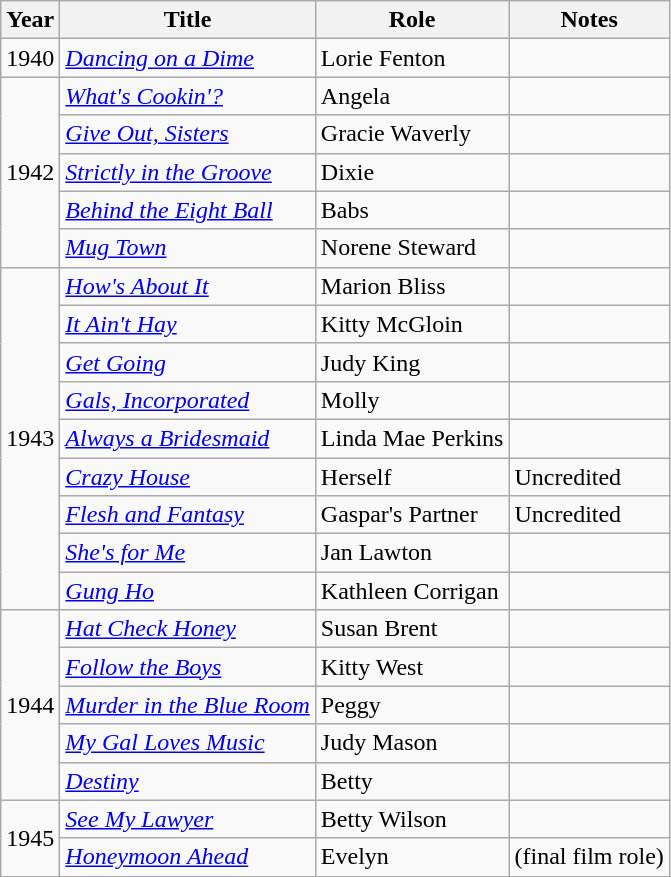<table class="wikitable">
<tr>
<th>Year</th>
<th>Title</th>
<th>Role</th>
<th>Notes</th>
</tr>
<tr>
<td>1940</td>
<td><em><a href='#'>Dancing on a Dime</a></em></td>
<td>Lorie Fenton</td>
<td></td>
</tr>
<tr>
<td rowspan=5>1942</td>
<td><em><a href='#'>What's Cookin'?</a></em></td>
<td>Angela</td>
<td></td>
</tr>
<tr>
<td><em><a href='#'>Give Out, Sisters</a></em></td>
<td>Gracie Waverly</td>
<td></td>
</tr>
<tr>
<td><em><a href='#'>Strictly in the Groove</a></em></td>
<td>Dixie</td>
<td></td>
</tr>
<tr>
<td><em><a href='#'>Behind the Eight Ball</a></em></td>
<td>Babs</td>
<td></td>
</tr>
<tr>
<td><em><a href='#'>Mug Town</a></em></td>
<td>Norene Steward</td>
<td></td>
</tr>
<tr>
<td rowspan=9>1943</td>
<td><em><a href='#'>How's About It</a></em></td>
<td>Marion Bliss</td>
<td></td>
</tr>
<tr>
<td><em><a href='#'>It Ain't Hay</a></em></td>
<td>Kitty McGloin</td>
<td></td>
</tr>
<tr>
<td><em><a href='#'>Get Going</a></em></td>
<td>Judy King</td>
<td></td>
</tr>
<tr>
<td><em><a href='#'>Gals, Incorporated</a></em></td>
<td>Molly</td>
<td></td>
</tr>
<tr>
<td><em><a href='#'>Always a Bridesmaid</a></em></td>
<td>Linda Mae Perkins</td>
<td></td>
</tr>
<tr>
<td><em><a href='#'>Crazy House</a></em></td>
<td>Herself</td>
<td>Uncredited</td>
</tr>
<tr>
<td><em><a href='#'>Flesh and Fantasy</a></em></td>
<td>Gaspar's Partner</td>
<td>Uncredited</td>
</tr>
<tr>
<td><em><a href='#'>She's for Me</a></em></td>
<td>Jan Lawton</td>
<td></td>
</tr>
<tr>
<td><em><a href='#'>Gung Ho</a></em></td>
<td>Kathleen Corrigan</td>
<td></td>
</tr>
<tr>
<td rowspan=5>1944</td>
<td><em><a href='#'>Hat Check Honey</a></em></td>
<td>Susan Brent</td>
<td></td>
</tr>
<tr>
<td><em><a href='#'>Follow the Boys</a></em></td>
<td>Kitty West</td>
<td></td>
</tr>
<tr>
<td><em><a href='#'>Murder in the Blue Room</a></em></td>
<td>Peggy</td>
<td></td>
</tr>
<tr>
<td><em><a href='#'>My Gal Loves Music</a></em></td>
<td>Judy Mason</td>
<td></td>
</tr>
<tr>
<td><em><a href='#'>Destiny</a></em></td>
<td>Betty</td>
<td></td>
</tr>
<tr>
<td rowspan=2>1945</td>
<td><em><a href='#'>See My Lawyer</a></em></td>
<td>Betty Wilson</td>
<td></td>
</tr>
<tr>
<td><em><a href='#'>Honeymoon Ahead</a></em></td>
<td>Evelyn</td>
<td>(final film role)</td>
</tr>
</table>
